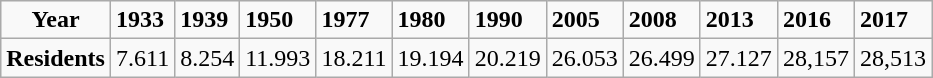<table class="wikitable">
<tr>
<td align=center><strong>Year</strong></td>
<td><strong>1933</strong></td>
<td><strong>1939</strong></td>
<td><strong>1950</strong></td>
<td><strong>1977</strong></td>
<td><strong>1980</strong></td>
<td><strong>1990</strong></td>
<td><strong>2005</strong></td>
<td><strong>2008</strong></td>
<td><strong>2013</strong></td>
<td><strong>2016</strong></td>
<td><strong>2017</strong></td>
</tr>
<tr align=center>
<td align=center><strong>Residents</strong></td>
<td>7.611</td>
<td>8.254</td>
<td>11.993</td>
<td>18.211</td>
<td>19.194</td>
<td>20.219</td>
<td>26.053</td>
<td>26.499</td>
<td>27.127</td>
<td>28,157</td>
<td>28,513</td>
</tr>
</table>
